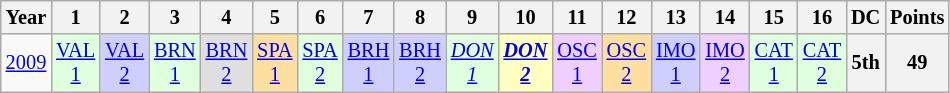<table class="wikitable" style="text-align:center; font-size:85%">
<tr>
<th>Year</th>
<th>1</th>
<th>2</th>
<th>3</th>
<th>4</th>
<th>5</th>
<th>6</th>
<th>7</th>
<th>8</th>
<th>9</th>
<th>10</th>
<th>11</th>
<th>12</th>
<th>13</th>
<th>14</th>
<th>15</th>
<th>16</th>
<th>DC</th>
<th>Points</th>
</tr>
<tr>
<td><a href='#'>2009</a></td>
<td style="background:#DFFFDF;"><a href='#'>VAL<br>1</a><br></td>
<td style="background:#CFCFFF;"><a href='#'>VAL<br>2</a><br></td>
<td style="background:#DFFFDF;"><a href='#'>BRN<br>1</a><br></td>
<td style="background:#DFDFDF;"><a href='#'>BRN<br>2</a><br></td>
<td style="background:#FFDF9F;"><a href='#'>SPA<br>1</a><br></td>
<td style="background:#DFFFDF;"><a href='#'>SPA<br>2</a><br></td>
<td style="background:#CFCFFF;"><a href='#'>BRH<br>1</a><br></td>
<td style="background:#CFCFFF;"><a href='#'>BRH<br>2</a><br></td>
<td style="background:#DFFFDF;"><em><a href='#'>DON<br>1</a></em><br></td>
<td style="background:#FFFFBF;"><strong><em><a href='#'>DON<br>2</a></em></strong><br></td>
<td style="background:#EFCFFF;"><a href='#'>OSC<br>1</a><br></td>
<td style="background:#FFDF9F;"><a href='#'>OSC<br>2</a><br></td>
<td style="background:#CFCFFF;"><a href='#'>IMO<br>1</a><br></td>
<td style="background:#EFCFFF;"><a href='#'>IMO<br>2</a><br></td>
<td style="background:#DFFFDF;"><a href='#'>CAT<br>1</a><br></td>
<td style="background:#DFFFDF;"><a href='#'>CAT<br>2</a><br></td>
<th>5th</th>
<th>49</th>
</tr>
</table>
